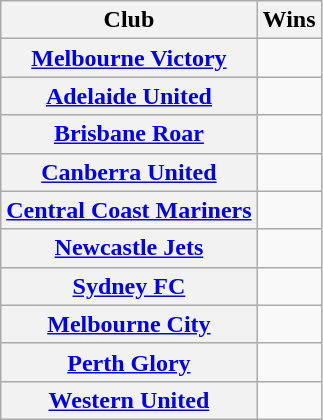<table class="sortable wikitable plainrowheaders">
<tr>
<th>Club</th>
<th>Wins</th>
</tr>
<tr>
<th scope="row"><a href='#'>Melbourne Victory</a></th>
<td align="center"></td>
</tr>
<tr>
<th scope="row"><a href='#'>Adelaide United</a></th>
<td align="center"></td>
</tr>
<tr>
<th scope="row"><a href='#'>Brisbane Roar</a></th>
<td align="center"></td>
</tr>
<tr>
<th scope="row"><a href='#'>Canberra United</a></th>
<td align="center"></td>
</tr>
<tr>
<th scope="row"><a href='#'>Central Coast Mariners</a></th>
<td align="center"></td>
</tr>
<tr>
<th scope="row"><a href='#'>Newcastle Jets</a></th>
<td align="center"></td>
</tr>
<tr>
<th scope="row"><a href='#'>Sydney FC</a></th>
<td align="center"></td>
</tr>
<tr>
<th scope="row"><a href='#'>Melbourne City</a></th>
<td align="center"></td>
</tr>
<tr>
<th scope="row"><a href='#'>Perth Glory</a></th>
<td align="center"></td>
</tr>
<tr>
<th scope="row"><a href='#'>Western United</a></th>
<td align="center"></td>
</tr>
</table>
